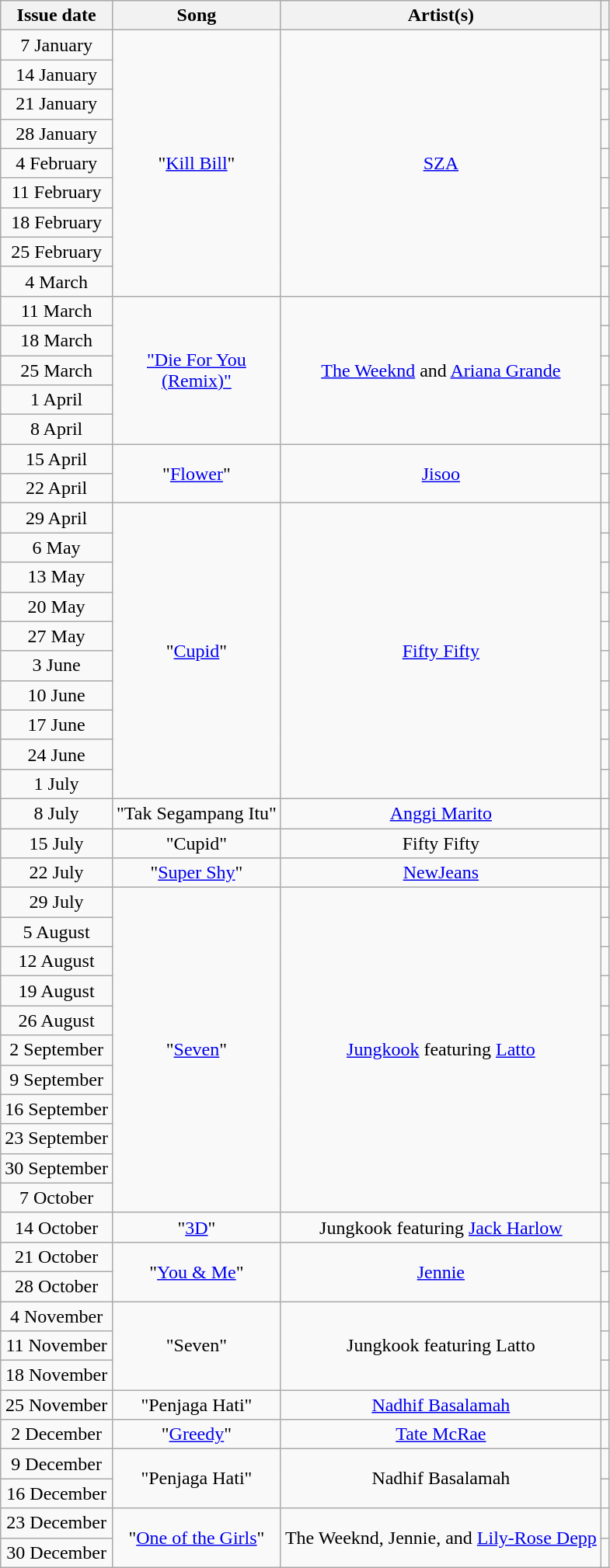<table class="wikitable" style="text-align: center;">
<tr>
<th style="text-align: center;">Issue date</th>
<th style="text-align: center;">Song</th>
<th>Artist(s)</th>
<th></th>
</tr>
<tr>
<td>7 January</td>
<td rowspan="9">"<a href='#'>Kill Bill</a>"</td>
<td rowspan="9"><a href='#'>SZA</a></td>
<td></td>
</tr>
<tr>
<td>14 January</td>
<td></td>
</tr>
<tr>
<td>21 January</td>
<td></td>
</tr>
<tr>
<td>28 January</td>
<td></td>
</tr>
<tr>
<td>4 February</td>
<td></td>
</tr>
<tr>
<td>11 February</td>
<td></td>
</tr>
<tr>
<td>18 February</td>
<td></td>
</tr>
<tr>
<td>25 February</td>
<td></td>
</tr>
<tr>
<td>4 March</td>
<td></td>
</tr>
<tr>
<td>11 March</td>
<td rowspan="5"><a href='#'>"Die For You<br>(Remix)"</a></td>
<td rowspan="5"><a href='#'>The Weeknd</a>  and <a href='#'>Ariana Grande</a></td>
<td></td>
</tr>
<tr>
<td>18 March</td>
<td></td>
</tr>
<tr>
<td>25 March</td>
<td></td>
</tr>
<tr>
<td>1 April</td>
<td></td>
</tr>
<tr>
<td>8 April</td>
<td></td>
</tr>
<tr>
<td>15 April</td>
<td rowspan="2">"<a href='#'>Flower</a>"</td>
<td rowspan="2"><a href='#'>Jisoo</a></td>
<td></td>
</tr>
<tr>
<td>22 April</td>
<td></td>
</tr>
<tr>
<td>29 April</td>
<td rowspan="10">"<a href='#'>Cupid</a>"</td>
<td rowspan="10"><a href='#'>Fifty Fifty</a></td>
<td></td>
</tr>
<tr>
<td>6 May</td>
<td></td>
</tr>
<tr>
<td>13 May</td>
<td></td>
</tr>
<tr>
<td>20 May</td>
<td></td>
</tr>
<tr>
<td>27 May</td>
<td></td>
</tr>
<tr>
<td>3 June</td>
<td></td>
</tr>
<tr>
<td>10 June</td>
<td></td>
</tr>
<tr>
<td>17 June</td>
<td></td>
</tr>
<tr>
<td>24 June</td>
<td></td>
</tr>
<tr>
<td>1 July</td>
<td></td>
</tr>
<tr>
<td>8 July</td>
<td rowspan="1">"Tak Segampang Itu"</td>
<td rowspan="1"><a href='#'>Anggi Marito</a></td>
<td></td>
</tr>
<tr>
<td>15 July</td>
<td rowspan="1">"Cupid"</td>
<td rowspan="1">Fifty Fifty</td>
<td></td>
</tr>
<tr>
<td>22 July</td>
<td rowspan="1">"<a href='#'>Super Shy</a>"</td>
<td rowspan="1"><a href='#'>NewJeans</a></td>
<td></td>
</tr>
<tr>
<td>29 July</td>
<td rowspan="11">"<a href='#'>Seven</a>"</td>
<td rowspan="11"><a href='#'>Jungkook</a> featuring <a href='#'>Latto</a></td>
<td></td>
</tr>
<tr>
<td>5 August</td>
<td></td>
</tr>
<tr>
<td>12 August</td>
<td></td>
</tr>
<tr>
<td>19 August</td>
<td></td>
</tr>
<tr>
<td>26 August</td>
<td></td>
</tr>
<tr>
<td>2 September</td>
<td></td>
</tr>
<tr>
<td>9 September</td>
<td></td>
</tr>
<tr>
<td>16 September</td>
<td></td>
</tr>
<tr>
<td>23 September</td>
<td></td>
</tr>
<tr>
<td>30 September</td>
<td></td>
</tr>
<tr>
<td>7 October</td>
<td></td>
</tr>
<tr>
<td>14 October</td>
<td rowspan="1">"<a href='#'>3D</a>"</td>
<td rowspan="1">Jungkook featuring <a href='#'>Jack Harlow</a></td>
<td></td>
</tr>
<tr>
<td>21 October</td>
<td rowspan="2">"<a href='#'>You & Me</a>"</td>
<td rowspan="2"><a href='#'>Jennie</a></td>
<td></td>
</tr>
<tr>
<td>28 October</td>
<td></td>
</tr>
<tr>
<td>4 November</td>
<td rowspan="3">"Seven"</td>
<td rowspan="3">Jungkook featuring Latto</td>
<td></td>
</tr>
<tr>
<td>11 November</td>
<td></td>
</tr>
<tr>
<td>18 November</td>
<td></td>
</tr>
<tr>
<td>25 November</td>
<td rowspan="1">"Penjaga Hati"</td>
<td rowspan="1"><a href='#'>Nadhif Basalamah</a></td>
<td></td>
</tr>
<tr>
<td>2 December</td>
<td rowspan="1">"<a href='#'>Greedy</a>"</td>
<td rowspan="1"><a href='#'>Tate McRae</a></td>
<td></td>
</tr>
<tr>
<td>9 December</td>
<td rowspan="2">"Penjaga Hati"</td>
<td rowspan="2">Nadhif Basalamah</td>
<td></td>
</tr>
<tr>
<td>16 December</td>
<td></td>
</tr>
<tr>
<td>23 December</td>
<td rowspan="2">"<a href='#'>One of the Girls</a>"</td>
<td rowspan="2">The Weeknd, Jennie, and <a href='#'>Lily-Rose Depp</a></td>
<td></td>
</tr>
<tr>
<td>30 December</td>
<td></td>
</tr>
</table>
